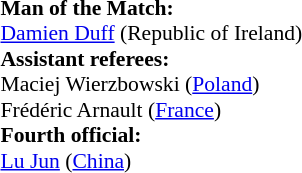<table width=100% style="font-size: 90%">
<tr>
<td><br><strong>Man of the Match:</strong>
<br><a href='#'>Damien Duff</a> (Republic of Ireland)<br><strong>Assistant referees:</strong>
<br>Maciej Wierzbowski (<a href='#'>Poland</a>)
<br>Frédéric Arnault (<a href='#'>France</a>)
<br><strong>Fourth official:</strong>
<br><a href='#'>Lu Jun</a> (<a href='#'>China</a>)</td>
</tr>
</table>
